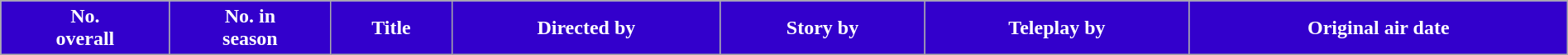<table class="wikitable plainrowheaders" style="width:100%;">
<tr style="color:White">
<th style="background:#3300CC;">No.<br>overall</th>
<th style="background:#3300CC;">No. in<br>season</th>
<th style="background:#3300CC;">Title</th>
<th style="background:#3300CC;">Directed by</th>
<th style="background:#3300CC;">Story by</th>
<th style="background:#3300CC;">Teleplay by</th>
<th style="background:#3300CC;">Original air date<br>




</th>
</tr>
</table>
